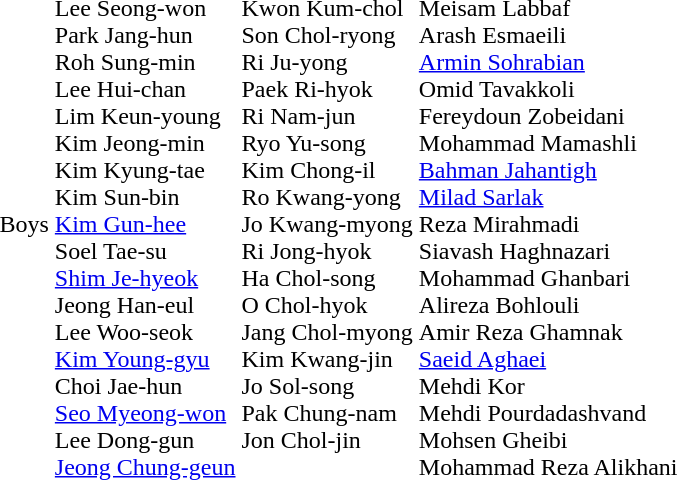<table>
<tr>
<td>Boys</td>
<td><br>Lee Seong-won<br>Park Jang-hun<br>Roh Sung-min<br>Lee Hui-chan<br>Lim Keun-young<br>Kim Jeong-min<br>Kim Kyung-tae<br>Kim Sun-bin<br><a href='#'>Kim Gun-hee</a><br>Soel Tae-su<br><a href='#'>Shim Je-hyeok</a><br>Jeong Han-eul<br>Lee Woo-seok<br><a href='#'>Kim Young-gyu</a><br>Choi Jae-hun<br><a href='#'>Seo Myeong-won</a><br>Lee Dong-gun<br><a href='#'>Jeong Chung-geun</a></td>
<td valign=top><br>Kwon Kum-chol<br> Son Chol-ryong<br>Ri Ju-yong<br>Paek Ri-hyok<br> Ri Nam-jun<br>Ryo Yu-song<br>Kim Chong-il<br>Ro Kwang-yong<br>Jo Kwang-myong<br>Ri Jong-hyok<br>Ha Chol-song<br>O Chol-hyok<br>Jang Chol-myong<br>Kim Kwang-jin<br>Jo Sol-song<br>Pak Chung-nam<br>Jon Chol-jin</td>
<td><br>Meisam Labbaf<br> Arash Esmaeili<br><a href='#'>Armin Sohrabian</a><br> Omid Tavakkoli<br>Fereydoun Zobeidani<br>Mohammad Mamashli<br><a href='#'>Bahman Jahantigh</a><br><a href='#'>Milad Sarlak</a><br>Reza Mirahmadi<br>Siavash Haghnazari<br>Mohammad Ghanbari<br> Alireza Bohlouli<br>Amir Reza Ghamnak<br><a href='#'>Saeid Aghaei</a><br>Mehdi Kor<br>Mehdi Pourdadashvand<br>Mohsen Gheibi<br>Mohammad Reza Alikhani</td>
</tr>
</table>
